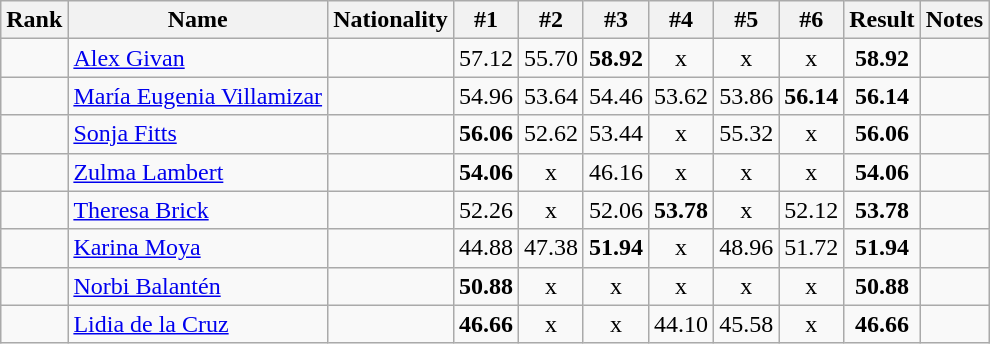<table class="wikitable sortable" style="text-align:center">
<tr>
<th>Rank</th>
<th>Name</th>
<th>Nationality</th>
<th>#1</th>
<th>#2</th>
<th>#3</th>
<th>#4</th>
<th>#5</th>
<th>#6</th>
<th>Result</th>
<th>Notes</th>
</tr>
<tr>
<td></td>
<td align=left><a href='#'>Alex Givan</a></td>
<td align=left></td>
<td>57.12</td>
<td>55.70</td>
<td><strong>58.92</strong></td>
<td>x</td>
<td>x</td>
<td>x</td>
<td><strong>58.92</strong></td>
<td></td>
</tr>
<tr>
<td></td>
<td align=left><a href='#'>María Eugenia Villamizar</a></td>
<td align=left></td>
<td>54.96</td>
<td>53.64</td>
<td>54.46</td>
<td>53.62</td>
<td>53.86</td>
<td><strong>56.14</strong></td>
<td><strong>56.14</strong></td>
<td></td>
</tr>
<tr>
<td></td>
<td align=left><a href='#'>Sonja Fitts</a></td>
<td align=left></td>
<td><strong>56.06</strong></td>
<td>52.62</td>
<td>53.44</td>
<td>x</td>
<td>55.32</td>
<td>x</td>
<td><strong>56.06</strong></td>
<td></td>
</tr>
<tr>
<td></td>
<td align=left><a href='#'>Zulma Lambert</a></td>
<td align=left></td>
<td><strong>54.06</strong></td>
<td>x</td>
<td>46.16</td>
<td>x</td>
<td>x</td>
<td>x</td>
<td><strong>54.06</strong></td>
<td></td>
</tr>
<tr>
<td></td>
<td align=left><a href='#'>Theresa Brick</a></td>
<td align=left></td>
<td>52.26</td>
<td>x</td>
<td>52.06</td>
<td><strong>53.78</strong></td>
<td>x</td>
<td>52.12</td>
<td><strong>53.78</strong></td>
<td></td>
</tr>
<tr>
<td></td>
<td align=left><a href='#'>Karina Moya</a></td>
<td align=left></td>
<td>44.88</td>
<td>47.38</td>
<td><strong>51.94</strong></td>
<td>x</td>
<td>48.96</td>
<td>51.72</td>
<td><strong>51.94</strong></td>
<td></td>
</tr>
<tr>
<td></td>
<td align=left><a href='#'>Norbi Balantén</a></td>
<td align=left></td>
<td><strong>50.88</strong></td>
<td>x</td>
<td>x</td>
<td>x</td>
<td>x</td>
<td>x</td>
<td><strong>50.88</strong></td>
<td></td>
</tr>
<tr>
<td></td>
<td align=left><a href='#'>Lidia de la Cruz</a></td>
<td align=left></td>
<td><strong>46.66</strong></td>
<td>x</td>
<td>x</td>
<td>44.10</td>
<td>45.58</td>
<td>x</td>
<td><strong>46.66</strong></td>
<td></td>
</tr>
</table>
